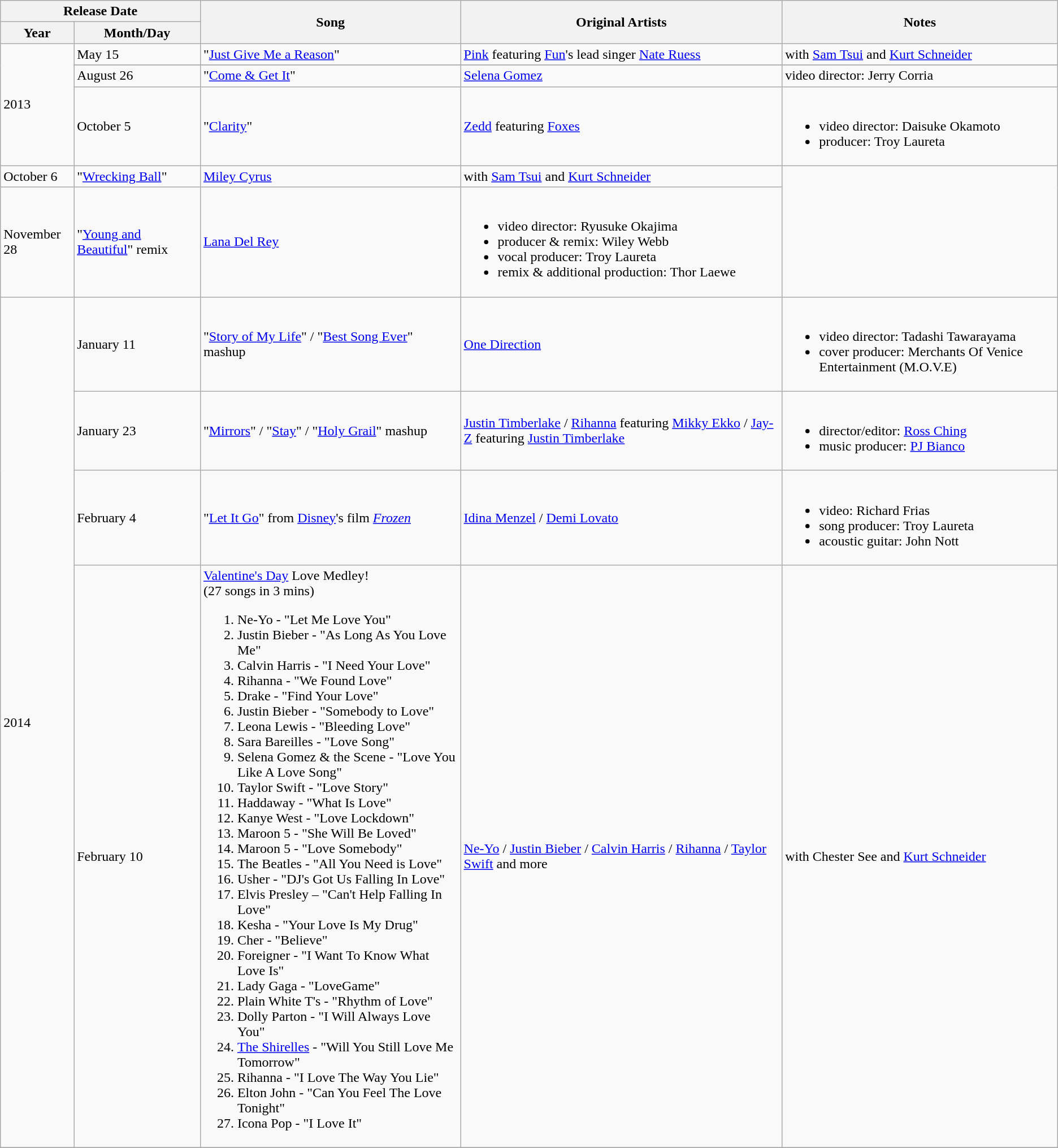<table class="wikitable">
<tr>
<th colspan="2">Release Date</th>
<th rowspan="2">Song</th>
<th rowspan="2">Original Artists</th>
<th rowspan="2">Notes</th>
</tr>
<tr>
<th>Year</th>
<th>Month/Day</th>
</tr>
<tr>
<td rowspan="5">2013</td>
<td>May 15</td>
<td>"<a href='#'>Just Give Me a Reason</a>"</td>
<td><a href='#'>Pink</a> featuring <a href='#'>Fun</a>'s lead singer <a href='#'>Nate Ruess</a></td>
<td>with <a href='#'>Sam Tsui</a> and <a href='#'>Kurt Schneider</a></td>
</tr>
<tr>
</tr>
<tr>
</tr>
<tr>
<td>August 26</td>
<td>"<a href='#'>Come & Get It</a>"</td>
<td><a href='#'>Selena Gomez</a></td>
<td>video director: Jerry Corria</td>
</tr>
<tr>
<td>October 5</td>
<td>"<a href='#'>Clarity</a>"</td>
<td><a href='#'>Zedd</a> featuring <a href='#'>Foxes</a></td>
<td><br><ul><li>video director: Daisuke Okamoto</li><li>producer: Troy Laureta</li></ul></td>
</tr>
<tr>
<td>October 6</td>
<td>"<a href='#'>Wrecking Ball</a>"</td>
<td><a href='#'>Miley Cyrus</a></td>
<td>with <a href='#'>Sam Tsui</a> and <a href='#'>Kurt Schneider</a></td>
</tr>
<tr>
<td>November 28</td>
<td>"<a href='#'>Young and Beautiful</a>" remix</td>
<td><a href='#'>Lana Del Rey</a></td>
<td><br><ul><li>video director: Ryusuke Okajima</li><li>producer & remix: Wiley Webb</li><li>vocal producer: Troy Laureta</li><li>remix & additional production: Thor Laewe</li></ul></td>
</tr>
<tr>
<td rowspan="4">2014</td>
<td>January 11</td>
<td>"<a href='#'>Story of My Life</a>" / "<a href='#'>Best Song Ever</a>" mashup</td>
<td><a href='#'>One Direction</a></td>
<td><br><ul><li>video director: Tadashi Tawarayama</li><li>cover producer: Merchants Of Venice Entertainment (M.O.V.E)</li></ul></td>
</tr>
<tr>
<td>January 23</td>
<td>"<a href='#'>Mirrors</a>" / "<a href='#'>Stay</a>" / "<a href='#'>Holy Grail</a>" mashup</td>
<td><a href='#'>Justin Timberlake</a> / <a href='#'>Rihanna</a> featuring <a href='#'>Mikky Ekko</a> / <a href='#'>Jay-Z</a> featuring <a href='#'>Justin Timberlake</a></td>
<td><br><ul><li>director/editor: <a href='#'>Ross Ching</a></li><li>music producer: <a href='#'>PJ Bianco</a></li></ul></td>
</tr>
<tr>
<td>February 4</td>
<td>"<a href='#'>Let It Go</a>" from <a href='#'>Disney</a>'s film <em><a href='#'>Frozen</a></em></td>
<td><a href='#'>Idina Menzel</a> / <a href='#'>Demi Lovato</a></td>
<td><br><ul><li>video: Richard Frias</li><li>song producer: Troy Laureta</li><li>acoustic guitar: John Nott</li></ul></td>
</tr>
<tr>
<td>February 10</td>
<td><a href='#'>Valentine's Day</a> Love Medley!<br>(27 songs in 3 mins)<ol><li>Ne-Yo - "Let Me Love You"</li><li>Justin Bieber - "As Long As You Love Me"</li><li>Calvin Harris - "I Need Your Love"</li><li>Rihanna - "We Found Love"</li><li>Drake - "Find Your Love"</li><li>Justin Bieber - "Somebody to Love"</li><li>Leona Lewis - "Bleeding Love"</li><li>Sara Bareilles - "Love Song"</li><li>Selena Gomez & the Scene - "Love You Like A Love Song"</li><li>Taylor Swift - "Love Story"</li><li>Haddaway - "What Is Love"</li><li>Kanye West - "Love Lockdown"</li><li>Maroon 5 - "She Will Be Loved"</li><li>Maroon 5 - "Love Somebody"</li><li>The Beatles - "All You Need is Love"</li><li>Usher - "DJ's Got Us Falling In Love"</li><li>Elvis Presley – "Can't Help Falling In Love"</li><li>Kesha - "Your Love Is My Drug"</li><li>Cher - "Believe"</li><li>Foreigner - "I Want To Know What Love Is"</li><li>Lady Gaga - "LoveGame"</li><li>Plain White T's - "Rhythm of Love"</li><li>Dolly Parton - "I Will Always Love You"</li><li><a href='#'>The Shirelles</a> - "Will You Still Love Me Tomorrow"</li><li>Rihanna - "I Love The Way You Lie"</li><li>Elton John - "Can You Feel The Love Tonight"</li><li>Icona Pop - "I Love It"</li></ol></td>
<td><a href='#'>Ne-Yo</a> / <a href='#'>Justin Bieber</a> / <a href='#'>Calvin Harris</a> / <a href='#'>Rihanna</a> / <a href='#'>Taylor Swift</a> and more</td>
<td>with Chester See and <a href='#'>Kurt Schneider</a></td>
</tr>
<tr>
</tr>
</table>
